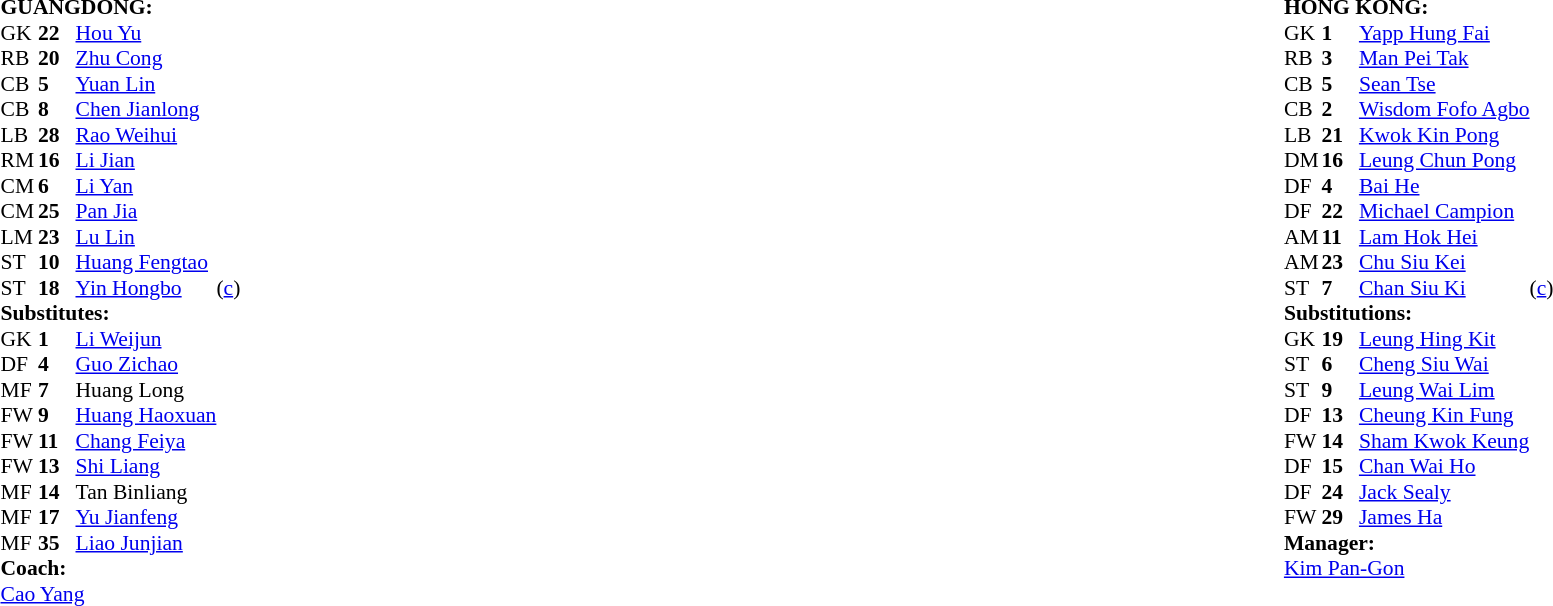<table style="width:100%;">
<tr>
<td style="vertical-align:top; width:50%;"><br><table style="font-size: 90%" cellspacing="0" cellpadding="0">
<tr>
<td colspan="4"><strong>GUANGDONG:</strong></td>
</tr>
<tr>
<th width="25"></th>
<th width="25"></th>
</tr>
<tr>
<td>GK</td>
<td><strong>22</strong></td>
<td><a href='#'>Hou Yu</a></td>
<td></td>
<td></td>
</tr>
<tr>
<td>RB</td>
<td><strong>20</strong></td>
<td><a href='#'>Zhu Cong</a></td>
<td></td>
<td></td>
</tr>
<tr>
<td>CB</td>
<td><strong>5</strong></td>
<td><a href='#'>Yuan Lin</a></td>
<td></td>
<td></td>
</tr>
<tr>
<td>CB</td>
<td><strong>8</strong></td>
<td><a href='#'>Chen Jianlong</a></td>
<td></td>
<td></td>
</tr>
<tr>
<td>LB</td>
<td><strong>28</strong></td>
<td><a href='#'>Rao Weihui</a></td>
<td></td>
<td></td>
</tr>
<tr>
<td>RM</td>
<td><strong>16</strong></td>
<td><a href='#'>Li Jian</a></td>
<td></td>
<td></td>
</tr>
<tr>
<td>CM</td>
<td><strong>6</strong></td>
<td><a href='#'>Li Yan</a></td>
<td></td>
<td></td>
</tr>
<tr>
<td>CM</td>
<td><strong>25</strong></td>
<td><a href='#'>Pan Jia</a></td>
<td></td>
<td></td>
</tr>
<tr>
<td>LM</td>
<td><strong>23</strong></td>
<td><a href='#'>Lu Lin</a></td>
<td></td>
<td></td>
</tr>
<tr>
<td>ST</td>
<td><strong>10</strong></td>
<td><a href='#'>Huang Fengtao</a></td>
<td></td>
<td></td>
</tr>
<tr>
<td>ST</td>
<td><strong>18</strong></td>
<td><a href='#'>Yin Hongbo</a></td>
<td>(<a href='#'>c</a>)</td>
<td></td>
</tr>
<tr>
<td colspan=4><strong>Substitutes:</strong></td>
</tr>
<tr>
<td>GK</td>
<td><strong>1</strong></td>
<td><a href='#'>Li Weijun</a></td>
<td></td>
<td></td>
</tr>
<tr>
<td>DF</td>
<td><strong>4</strong></td>
<td><a href='#'>Guo Zichao</a></td>
<td></td>
<td></td>
</tr>
<tr>
<td>MF</td>
<td><strong>7</strong></td>
<td>Huang Long</td>
<td></td>
<td></td>
</tr>
<tr>
<td>FW</td>
<td><strong>9</strong></td>
<td><a href='#'>Huang Haoxuan</a></td>
<td></td>
<td></td>
</tr>
<tr>
<td>FW</td>
<td><strong>11</strong></td>
<td><a href='#'>Chang Feiya</a></td>
<td></td>
<td></td>
</tr>
<tr>
<td>FW</td>
<td><strong>13</strong></td>
<td><a href='#'>Shi Liang</a></td>
<td></td>
<td></td>
</tr>
<tr>
<td>MF</td>
<td><strong>14</strong></td>
<td>Tan Binliang</td>
<td></td>
<td></td>
</tr>
<tr>
<td>MF</td>
<td><strong>17</strong></td>
<td><a href='#'>Yu Jianfeng</a></td>
<td></td>
<td></td>
</tr>
<tr>
<td>MF</td>
<td><strong>35</strong></td>
<td><a href='#'>Liao Junjian</a></td>
<td></td>
<td></td>
</tr>
<tr>
<td colspan=4><strong>Coach:</strong></td>
</tr>
<tr>
<td colspan="4"><a href='#'>Cao Yang</a> </td>
</tr>
</table>
</td>
<td valign="top"></td>
<td style="vertical-align:top; width:60%;"><br><table cellspacing="0" cellpadding="0" style="font-size:90%; margin:auto;">
<tr>
<td colspan=4><strong>HONG KONG:</strong></td>
</tr>
<tr>
<th width=25></th>
<th width=25></th>
</tr>
<tr>
<td>GK</td>
<td><strong>1</strong></td>
<td><a href='#'>Yapp Hung Fai</a></td>
<td></td>
<td></td>
</tr>
<tr>
<td>RB</td>
<td><strong>3</strong></td>
<td><a href='#'>Man Pei Tak</a></td>
<td></td>
<td></td>
</tr>
<tr>
<td>CB</td>
<td><strong>5</strong></td>
<td><a href='#'>Sean Tse</a></td>
<td></td>
<td></td>
</tr>
<tr>
<td>CB</td>
<td><strong>2</strong></td>
<td><a href='#'>Wisdom Fofo Agbo</a></td>
<td></td>
<td></td>
</tr>
<tr>
<td>LB</td>
<td><strong>21</strong></td>
<td><a href='#'>Kwok Kin Pong</a></td>
<td></td>
<td></td>
</tr>
<tr>
<td>DM</td>
<td><strong>16</strong></td>
<td><a href='#'>Leung Chun Pong</a></td>
<td></td>
<td></td>
</tr>
<tr>
<td>DF</td>
<td><strong>4</strong></td>
<td><a href='#'>Bai He</a></td>
<td></td>
<td></td>
</tr>
<tr>
<td>DF</td>
<td><strong>22</strong></td>
<td><a href='#'>Michael Campion</a></td>
<td></td>
<td></td>
</tr>
<tr>
<td>AM</td>
<td><strong>11</strong></td>
<td><a href='#'>Lam Hok Hei</a></td>
<td></td>
<td></td>
</tr>
<tr>
<td>AM</td>
<td><strong>23</strong></td>
<td><a href='#'>Chu Siu Kei</a></td>
<td></td>
<td></td>
</tr>
<tr>
<td>ST</td>
<td><strong>7</strong></td>
<td><a href='#'>Chan Siu Ki</a></td>
<td>(<a href='#'>c</a>)</td>
<td></td>
</tr>
<tr>
<td colspan=3><strong>Substitutions:</strong></td>
</tr>
<tr>
<td>GK</td>
<td><strong>19</strong></td>
<td><a href='#'>Leung Hing Kit</a></td>
<td></td>
<td></td>
</tr>
<tr>
<td>ST</td>
<td><strong>6</strong></td>
<td><a href='#'>Cheng Siu Wai</a></td>
<td></td>
<td></td>
</tr>
<tr>
<td>ST</td>
<td><strong>9</strong></td>
<td><a href='#'>Leung Wai Lim</a></td>
<td></td>
<td></td>
</tr>
<tr>
<td>DF</td>
<td><strong>13</strong></td>
<td><a href='#'>Cheung Kin Fung</a></td>
<td></td>
<td></td>
</tr>
<tr>
<td>FW</td>
<td><strong>14</strong></td>
<td><a href='#'>Sham Kwok Keung</a></td>
<td></td>
<td></td>
</tr>
<tr>
<td>DF</td>
<td><strong>15</strong></td>
<td><a href='#'>Chan Wai Ho</a></td>
<td></td>
<td></td>
</tr>
<tr>
<td>DF</td>
<td><strong>24</strong></td>
<td><a href='#'>Jack Sealy</a></td>
<td></td>
<td></td>
</tr>
<tr>
<td>FW</td>
<td><strong>29</strong></td>
<td><a href='#'>James Ha</a></td>
<td></td>
<td> </td>
</tr>
<tr>
<td colspan=3><strong>Manager:</strong></td>
</tr>
<tr>
<td colspan=4> <a href='#'>Kim Pan-Gon</a></td>
</tr>
</table>
</td>
</tr>
</table>
